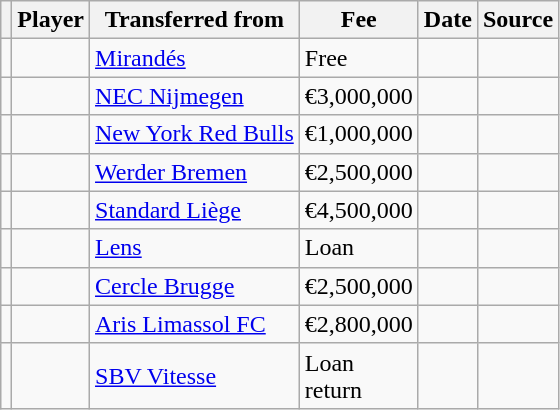<table class="wikitable plainrowheaders sortable">
<tr>
<th></th>
<th scope="col">Player</th>
<th>Transferred from</th>
<th style="width: 65px;">Fee</th>
<th scope="col">Date</th>
<th scope="col">Source</th>
</tr>
<tr>
<td align="center"></td>
<td></td>
<td> <a href='#'>Mirandés</a></td>
<td>Free</td>
<td></td>
<td></td>
</tr>
<tr>
<td align="center"></td>
<td></td>
<td> <a href='#'>NEC Nijmegen</a></td>
<td>€3,000,000</td>
<td></td>
<td></td>
</tr>
<tr>
<td align="center"></td>
<td></td>
<td> <a href='#'>New York Red Bulls</a></td>
<td>€1,000,000</td>
<td></td>
<td></td>
</tr>
<tr>
<td align=center></td>
<td></td>
<td> <a href='#'>Werder Bremen</a></td>
<td>€2,500,000</td>
<td></td>
<td></td>
</tr>
<tr>
<td align="center"></td>
<td></td>
<td> <a href='#'>Standard Liège</a></td>
<td>€4,500,000</td>
<td></td>
<td></td>
</tr>
<tr>
<td align="center"></td>
<td></td>
<td> <a href='#'>Lens</a></td>
<td>Loan</td>
<td></td>
<td></td>
</tr>
<tr>
<td align="center"></td>
<td></td>
<td> <a href='#'>Cercle Brugge</a></td>
<td>€2,500,000</td>
<td></td>
<td></td>
</tr>
<tr>
<td align="center"></td>
<td></td>
<td> <a href='#'>Aris Limassol FC</a></td>
<td>€2,800,000</td>
<td></td>
<td></td>
</tr>
<tr>
<td align="center"></td>
<td></td>
<td> <a href='#'>SBV Vitesse</a></td>
<td>Loan return</td>
<td></td>
<td></td>
</tr>
</table>
